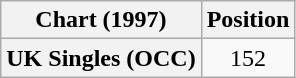<table class="wikitable plainrowheaders" style="text-align:center">
<tr>
<th scope="col">Chart (1997)</th>
<th scope="col">Position</th>
</tr>
<tr>
<th scope="row">UK Singles (OCC)</th>
<td>152</td>
</tr>
</table>
